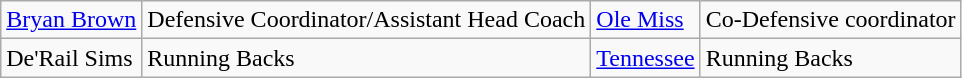<table class="wikitable">
<tr>
<td><a href='#'>Bryan Brown</a></td>
<td>Defensive Coordinator/Assistant Head Coach</td>
<td><a href='#'>Ole Miss</a></td>
<td>Co-Defensive coordinator</td>
</tr>
<tr>
<td>De'Rail Sims </td>
<td>Running Backs</td>
<td><a href='#'>Tennessee</a></td>
<td>Running Backs</td>
</tr>
</table>
